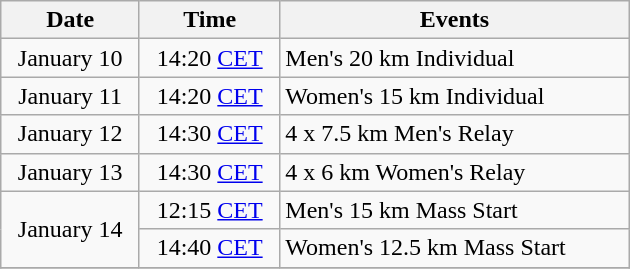<table class="wikitable" style="text-align: center" width="420">
<tr>
<th>Date</th>
<th>Time</th>
<th>Events</th>
</tr>
<tr>
<td>January 10</td>
<td>14:20 <a href='#'>CET</a></td>
<td style="text-align: left">Men's 20 km Individual</td>
</tr>
<tr>
<td>January 11</td>
<td>14:20 <a href='#'>CET</a></td>
<td style="text-align: left">Women's 15 km Individual</td>
</tr>
<tr>
<td>January 12</td>
<td>14:30 <a href='#'>CET</a></td>
<td style="text-align: left">4 x 7.5 km Men's Relay</td>
</tr>
<tr>
<td>January 13</td>
<td>14:30 <a href='#'>CET</a></td>
<td style="text-align: left">4 x 6 km Women's Relay</td>
</tr>
<tr>
<td rowspan=2>January 14</td>
<td>12:15 <a href='#'>CET</a></td>
<td style="text-align: left">Men's 15 km Mass Start</td>
</tr>
<tr>
<td>14:40 <a href='#'>CET</a></td>
<td style="text-align: left">Women's 12.5 km Mass Start</td>
</tr>
<tr>
</tr>
</table>
